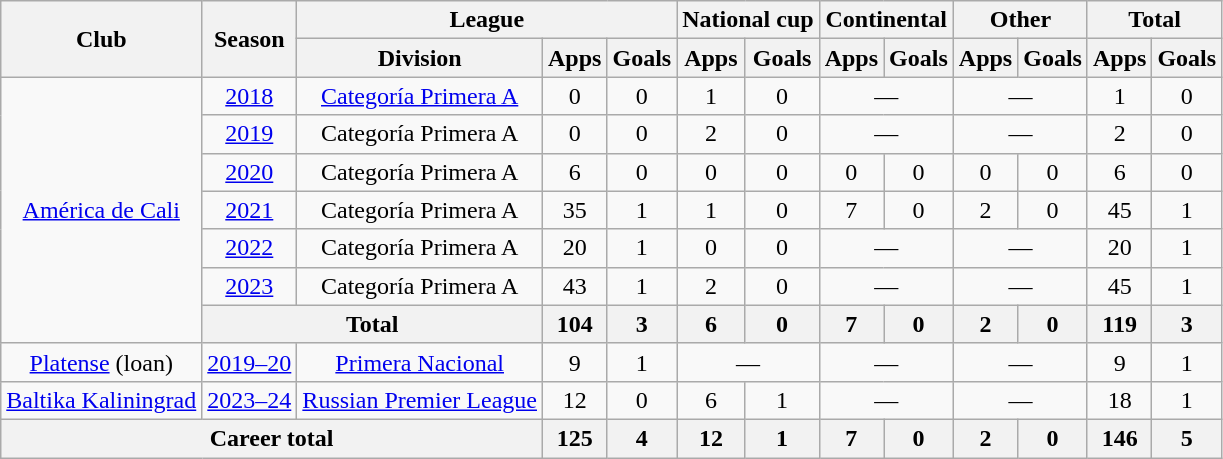<table class="wikitable" style="text-align: center;">
<tr>
<th rowspan=2>Club</th>
<th rowspan=2>Season</th>
<th colspan=3>League</th>
<th colspan=2>National cup</th>
<th colspan=2>Continental</th>
<th colspan=2>Other</th>
<th colspan=2>Total</th>
</tr>
<tr>
<th>Division</th>
<th>Apps</th>
<th>Goals</th>
<th>Apps</th>
<th>Goals</th>
<th>Apps</th>
<th>Goals</th>
<th>Apps</th>
<th>Goals</th>
<th>Apps</th>
<th>Goals</th>
</tr>
<tr>
<td rowspan="7"><a href='#'>América de Cali</a></td>
<td><a href='#'>2018</a></td>
<td><a href='#'>Categoría Primera A</a></td>
<td>0</td>
<td>0</td>
<td>1</td>
<td>0</td>
<td colspan="2">—</td>
<td colspan="2">—</td>
<td>1</td>
<td>0</td>
</tr>
<tr>
<td><a href='#'>2019</a></td>
<td>Categoría Primera A</td>
<td>0</td>
<td>0</td>
<td>2</td>
<td>0</td>
<td colspan="2">—</td>
<td colspan="2">—</td>
<td>2</td>
<td>0</td>
</tr>
<tr>
<td><a href='#'>2020</a></td>
<td>Categoría Primera A</td>
<td>6</td>
<td>0</td>
<td>0</td>
<td>0</td>
<td>0</td>
<td>0</td>
<td>0</td>
<td>0</td>
<td>6</td>
<td>0</td>
</tr>
<tr>
<td><a href='#'>2021</a></td>
<td>Categoría Primera A</td>
<td>35</td>
<td>1</td>
<td>1</td>
<td>0</td>
<td>7</td>
<td>0</td>
<td>2</td>
<td>0</td>
<td>45</td>
<td>1</td>
</tr>
<tr>
<td><a href='#'>2022</a></td>
<td>Categoría Primera A</td>
<td>20</td>
<td>1</td>
<td>0</td>
<td>0</td>
<td colspan="2">—</td>
<td colspan="2">—</td>
<td>20</td>
<td>1</td>
</tr>
<tr>
<td><a href='#'>2023</a></td>
<td>Categoría Primera A</td>
<td>43</td>
<td>1</td>
<td>2</td>
<td>0</td>
<td colspan="2">—</td>
<td colspan="2">—</td>
<td>45</td>
<td>1</td>
</tr>
<tr>
<th colspan="2">Total</th>
<th>104</th>
<th>3</th>
<th>6</th>
<th>0</th>
<th>7</th>
<th>0</th>
<th>2</th>
<th>0</th>
<th>119</th>
<th>3</th>
</tr>
<tr>
<td><a href='#'>Platense</a> (loan)</td>
<td><a href='#'>2019–20</a></td>
<td><a href='#'>Primera Nacional</a></td>
<td>9</td>
<td>1</td>
<td colspan="2">—</td>
<td colspan="2">—</td>
<td colspan="2">—</td>
<td>9</td>
<td>1</td>
</tr>
<tr>
<td><a href='#'>Baltika Kaliningrad</a></td>
<td><a href='#'>2023–24</a></td>
<td><a href='#'>Russian Premier League</a></td>
<td>12</td>
<td>0</td>
<td>6</td>
<td>1</td>
<td colspan="2">—</td>
<td colspan="2">—</td>
<td>18</td>
<td>1</td>
</tr>
<tr>
<th colspan="3">Career total</th>
<th>125</th>
<th>4</th>
<th>12</th>
<th>1</th>
<th>7</th>
<th>0</th>
<th>2</th>
<th>0</th>
<th>146</th>
<th>5</th>
</tr>
</table>
